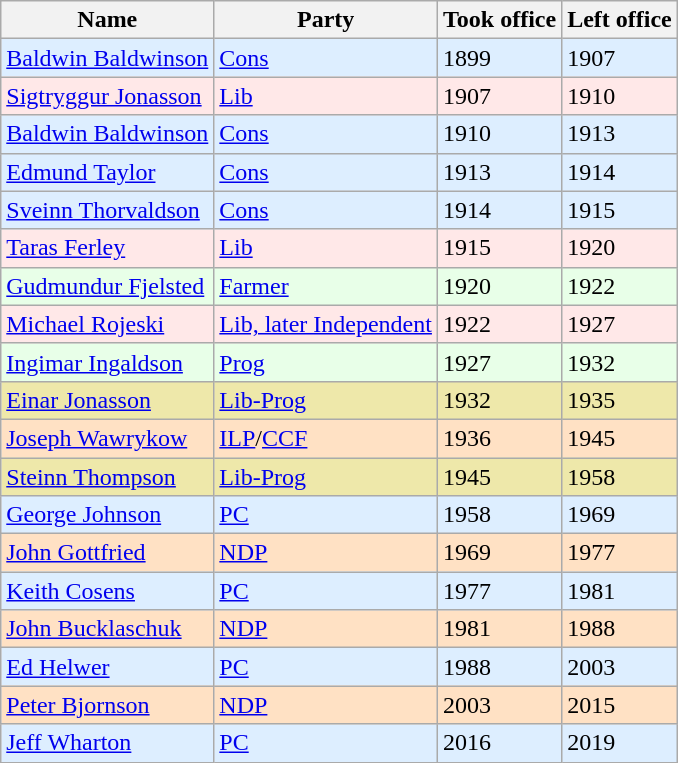<table class="wikitable">
<tr>
<th>Name</th>
<th>Party</th>
<th>Took office</th>
<th>Left office</th>
</tr>
<tr bgcolor=#DDEEFF>
<td><a href='#'>Baldwin Baldwinson</a></td>
<td><a href='#'>Cons</a></td>
<td>1899</td>
<td>1907</td>
</tr>
<tr bgcolor=#FFE8E8>
<td><a href='#'>Sigtryggur Jonasson</a></td>
<td><a href='#'>Lib</a></td>
<td>1907</td>
<td>1910</td>
</tr>
<tr bgcolor=#DDEEFF>
<td><a href='#'>Baldwin Baldwinson</a></td>
<td><a href='#'>Cons</a></td>
<td>1910</td>
<td>1913</td>
</tr>
<tr bgcolor=#DDEEFF>
<td><a href='#'>Edmund Taylor</a></td>
<td><a href='#'>Cons</a></td>
<td>1913</td>
<td>1914</td>
</tr>
<tr bgcolor=#DDEEFF>
<td><a href='#'>Sveinn Thorvaldson</a></td>
<td><a href='#'>Cons</a></td>
<td>1914</td>
<td>1915</td>
</tr>
<tr bgcolor=#FFE8E8>
<td><a href='#'>Taras Ferley</a></td>
<td><a href='#'>Lib</a></td>
<td>1915</td>
<td>1920</td>
</tr>
<tr bgcolor=#E8FFE8>
<td><a href='#'>Gudmundur Fjelsted</a></td>
<td><a href='#'>Farmer</a></td>
<td>1920</td>
<td>1922</td>
</tr>
<tr bgcolor=#FFE8E8>
<td><a href='#'>Michael Rojeski</a></td>
<td><a href='#'>Lib, later Independent</a></td>
<td>1922</td>
<td>1927</td>
</tr>
<tr bgcolor=#E8FFE8>
<td><a href='#'>Ingimar Ingaldson</a></td>
<td><a href='#'>Prog</a></td>
<td>1927</td>
<td>1932</td>
</tr>
<tr bgcolor=#eee8aa>
<td><a href='#'>Einar Jonasson</a></td>
<td><a href='#'>Lib-Prog</a></td>
<td>1932</td>
<td>1935</td>
</tr>
<tr bgcolor=#FFE1C4>
<td><a href='#'>Joseph Wawrykow</a></td>
<td><a href='#'>ILP</a>/<a href='#'>CCF</a></td>
<td>1936</td>
<td>1945</td>
</tr>
<tr bgcolor=#eee8aa>
<td><a href='#'>Steinn Thompson</a></td>
<td><a href='#'>Lib-Prog</a></td>
<td>1945</td>
<td>1958</td>
</tr>
<tr bgcolor=#DDEEFF>
<td><a href='#'>George Johnson</a></td>
<td><a href='#'>PC</a></td>
<td>1958</td>
<td>1969</td>
</tr>
<tr bgcolor=#FFE1C4>
<td><a href='#'>John Gottfried</a></td>
<td><a href='#'>NDP</a></td>
<td>1969</td>
<td>1977</td>
</tr>
<tr bgcolor=#DDEEFF>
<td><a href='#'>Keith Cosens</a></td>
<td><a href='#'>PC</a></td>
<td>1977</td>
<td>1981</td>
</tr>
<tr bgcolor=#FFE1C4>
<td><a href='#'>John Bucklaschuk</a></td>
<td><a href='#'>NDP</a></td>
<td>1981</td>
<td>1988</td>
</tr>
<tr bgcolor=#DDEEFF>
<td><a href='#'>Ed Helwer</a></td>
<td><a href='#'>PC</a></td>
<td>1988</td>
<td>2003</td>
</tr>
<tr bgcolor=#FFE1C4>
<td><a href='#'>Peter Bjornson</a></td>
<td><a href='#'>NDP</a></td>
<td>2003</td>
<td>2015</td>
</tr>
<tr bgcolor=#DDEEFF>
<td><a href='#'>Jeff Wharton</a></td>
<td><a href='#'>PC</a></td>
<td>2016</td>
<td>2019</td>
</tr>
</table>
